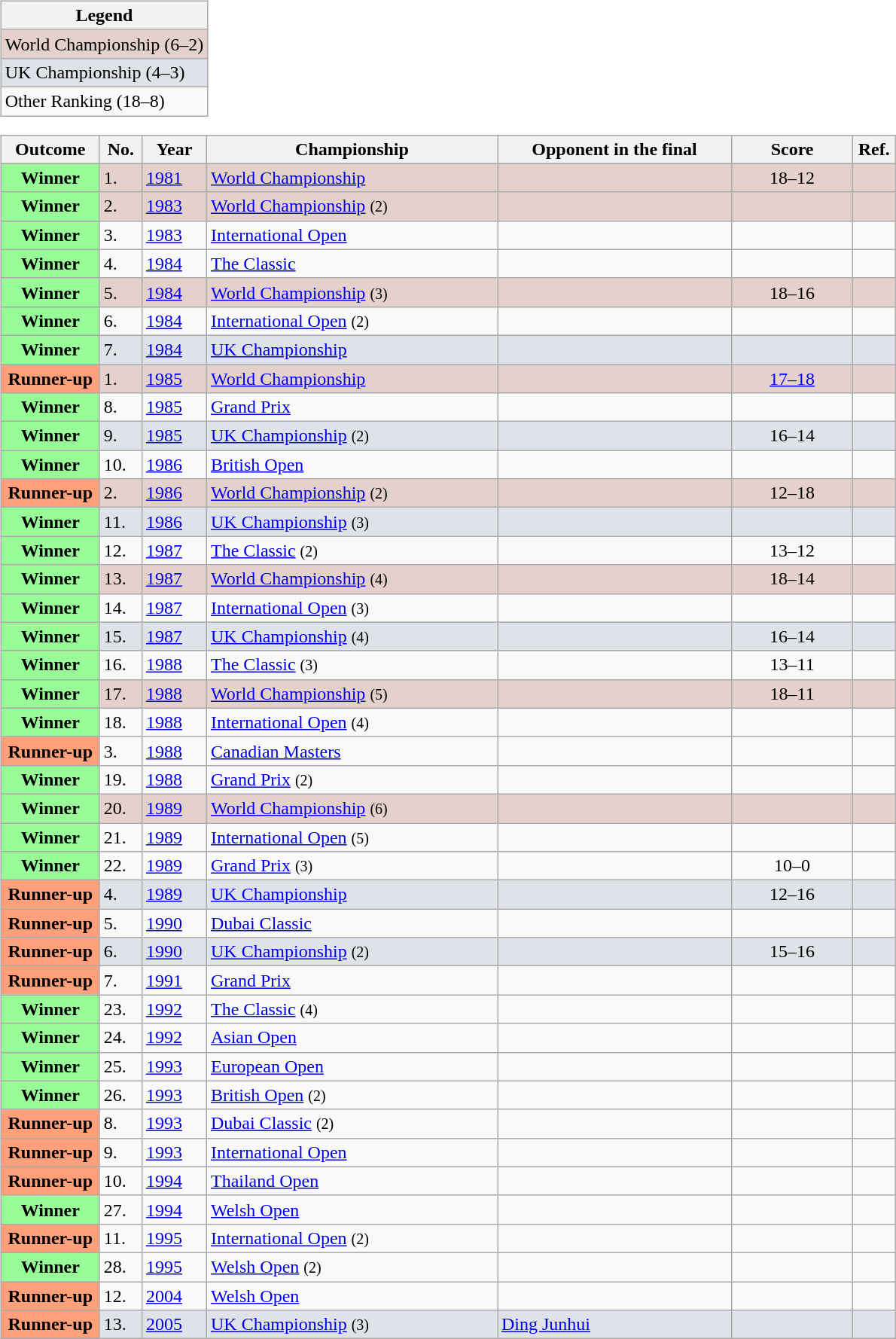<table width=100%>
<tr>
<td valign=top width=40% align=left><br><table class="wikitable">
<tr>
<th>Legend</th>
</tr>
<tr bgcolor="#e5d1cb">
<td>World Championship (6–2)</td>
</tr>
<tr bgcolor="dfe2e9">
<td>UK Championship (4–3)</td>
</tr>
<tr>
<td>Other Ranking (18–8)</td>
</tr>
</table>
<table class="sortable wikitable plainrowheaders">
<tr>
<th scope="col" width="80">Outcome</th>
<th scope="col" width="30">No.</th>
<th scope="col" width="50">Year</th>
<th scope="col" width="250">Championship</th>
<th scope="col" width="200">Opponent in the final</th>
<th scope="col" align="center" width="100">Score</th>
<th scope="col" class="unsortable" width="30">Ref.</th>
</tr>
<tr style="background:#e5d1cb;">
<th scope="row" style="background:#98FB98">Winner</th>
<td>1.</td>
<td><a href='#'>1981</a></td>
<td><a href='#'>World Championship</a></td>
<td> </td>
<td align="center">18–12</td>
<td align="center"></td>
</tr>
<tr style="background:#e5d1cb;">
<th scope="row" style="background:#98FB98">Winner</th>
<td>2.</td>
<td><a href='#'>1983</a></td>
<td><a href='#'>World Championship</a> <small>(2)</small></td>
<td> </td>
<td align="center"></td>
<td align="center"></td>
</tr>
<tr>
<th scope="row" style="background:#98FB98">Winner</th>
<td>3.</td>
<td><a href='#'>1983</a></td>
<td><a href='#'>International Open</a></td>
<td> </td>
<td align="center"></td>
<td align="center"></td>
</tr>
<tr>
<th scope="row" style="background:#98FB98">Winner</th>
<td>4.</td>
<td><a href='#'>1984</a></td>
<td><a href='#'>The Classic</a></td>
<td> </td>
<td align="center"></td>
<td align="center"></td>
</tr>
<tr style="background:#e5d1cb;">
<th scope="row" style="background:#98FB98">Winner</th>
<td>5.</td>
<td><a href='#'>1984</a></td>
<td><a href='#'>World Championship</a> <small>(3)</small></td>
<td> </td>
<td align="center">18–16</td>
<td align="center"></td>
</tr>
<tr>
<th scope="row" style="background:#98FB98">Winner</th>
<td>6.</td>
<td><a href='#'>1984</a></td>
<td><a href='#'>International Open</a> <small>(2)</small></td>
<td> </td>
<td align="center"></td>
<td align="center"></td>
</tr>
<tr bgcolor="dfe2e9">
<th scope="row" style="background:#98FB98">Winner</th>
<td>7.</td>
<td><a href='#'>1984</a></td>
<td><a href='#'>UK Championship</a></td>
<td> </td>
<td align="center"></td>
<td align="center"></td>
</tr>
<tr style="background:#e5d1cb;">
<th scope="row" style="background:#ffa07a;">Runner-up</th>
<td>1.</td>
<td><a href='#'>1985</a></td>
<td><a href='#'>World Championship</a></td>
<td> </td>
<td align="center"><a href='#'>17–18</a></td>
<td align="center"></td>
</tr>
<tr>
<th scope="row" style="background:#98FB98">Winner</th>
<td>8.</td>
<td><a href='#'>1985</a></td>
<td><a href='#'>Grand Prix</a></td>
<td> </td>
<td align="center"></td>
<td align="center"></td>
</tr>
<tr bgcolor="dfe2e9">
<th scope="row" style="background:#98FB98">Winner</th>
<td>9.</td>
<td><a href='#'>1985</a></td>
<td><a href='#'>UK Championship</a> <small>(2)</small></td>
<td> </td>
<td align="center">16–14</td>
<td align="center"></td>
</tr>
<tr>
<th scope="row" style="background:#98FB98">Winner</th>
<td>10.</td>
<td><a href='#'>1986</a></td>
<td><a href='#'>British Open</a></td>
<td> </td>
<td align="center"></td>
<td align="center"></td>
</tr>
<tr style="background:#e5d1cb;">
<th scope="row" style="background:#ffa07a;">Runner-up</th>
<td>2.</td>
<td><a href='#'>1986</a></td>
<td><a href='#'>World Championship</a> <small>(2)</small></td>
<td> </td>
<td align="center">12–18</td>
<td align="center"></td>
</tr>
<tr bgcolor="dfe2e9">
<th scope="row" style="background:#98FB98">Winner</th>
<td>11.</td>
<td><a href='#'>1986</a></td>
<td><a href='#'>UK Championship</a> <small>(3)</small></td>
<td> </td>
<td align="center"></td>
<td align="center"></td>
</tr>
<tr>
<th scope="row" style="background:#98FB98">Winner</th>
<td>12.</td>
<td><a href='#'>1987</a></td>
<td><a href='#'>The Classic</a> <small>(2)</small></td>
<td> </td>
<td align="center">13–12</td>
<td align="center"></td>
</tr>
<tr style="background:#e5d1cb;">
<th scope="row" style="background:#98FB98">Winner</th>
<td>13.</td>
<td><a href='#'>1987</a></td>
<td><a href='#'>World Championship</a> <small>(4)</small></td>
<td> </td>
<td align="center">18–14</td>
<td align="center"></td>
</tr>
<tr>
<th scope="row" style="background:#98FB98">Winner</th>
<td>14.</td>
<td><a href='#'>1987</a></td>
<td><a href='#'>International Open</a> <small>(3)</small></td>
<td> </td>
<td align="center"></td>
<td align="center"></td>
</tr>
<tr bgcolor="dfe2e9">
<th scope="row" style="background:#98FB98">Winner</th>
<td>15.</td>
<td><a href='#'>1987</a></td>
<td><a href='#'>UK Championship</a> <small>(4)</small></td>
<td> </td>
<td align="center">16–14</td>
<td align="center"></td>
</tr>
<tr>
<th scope="row" style="background:#98FB98">Winner</th>
<td>16.</td>
<td><a href='#'>1988</a></td>
<td><a href='#'>The Classic</a> <small>(3)</small></td>
<td> </td>
<td align="center">13–11</td>
<td align="center"></td>
</tr>
<tr style="background:#e5d1cb;">
<th scope="row" style="background:#98FB98">Winner</th>
<td>17.</td>
<td><a href='#'>1988</a></td>
<td><a href='#'>World Championship</a> <small>(5)</small></td>
<td> </td>
<td align="center">18–11</td>
<td align="center"></td>
</tr>
<tr>
<th scope="row" style="background:#98FB98">Winner</th>
<td>18.</td>
<td><a href='#'>1988</a></td>
<td><a href='#'>International Open</a> <small>(4)</small></td>
<td> </td>
<td align="center"></td>
<td align="center"></td>
</tr>
<tr>
<th scope="row" style="background:#ffa07a;">Runner-up</th>
<td>3.</td>
<td><a href='#'>1988</a></td>
<td><a href='#'>Canadian Masters</a></td>
<td> </td>
<td align="center"></td>
<td align="center"></td>
</tr>
<tr>
<th scope="row" style="background:#98FB98">Winner</th>
<td>19.</td>
<td><a href='#'>1988</a></td>
<td><a href='#'>Grand Prix</a> <small>(2)</small></td>
<td> </td>
<td align="center"></td>
<td align="center"></td>
</tr>
<tr style="background:#e5d1cb;">
<th scope="row" style="background:#98FB98">Winner</th>
<td>20.</td>
<td><a href='#'>1989</a></td>
<td><a href='#'>World Championship</a> <small>(6)</small></td>
<td> </td>
<td align="center"></td>
<td align="center"></td>
</tr>
<tr>
<th scope="row" style="background:#98FB98">Winner</th>
<td>21.</td>
<td><a href='#'>1989</a></td>
<td><a href='#'>International Open</a> <small>(5)</small></td>
<td> </td>
<td align="center"></td>
<td align="center"></td>
</tr>
<tr>
<th scope="row" style="background:#98FB98">Winner</th>
<td>22.</td>
<td><a href='#'>1989</a></td>
<td><a href='#'>Grand Prix</a> <small>(3)</small></td>
<td> </td>
<td align="center">10–0</td>
<td align="center"></td>
</tr>
<tr bgcolor="dfe2e9">
<th scope="row" style="background:#ffa07a;">Runner-up</th>
<td>4.</td>
<td><a href='#'>1989</a></td>
<td><a href='#'>UK Championship</a></td>
<td> </td>
<td align="center">12–16</td>
<td align="center"></td>
</tr>
<tr>
<th scope="row" style="background:#ffa07a;">Runner-up</th>
<td>5.</td>
<td><a href='#'>1990</a></td>
<td><a href='#'>Dubai Classic</a></td>
<td> </td>
<td align="center"></td>
<td align="center"></td>
</tr>
<tr bgcolor="dfe2e9">
<th scope="row" style="background:#ffa07a;">Runner-up</th>
<td>6.</td>
<td><a href='#'>1990</a></td>
<td><a href='#'>UK Championship</a> <small>(2)</small></td>
<td> </td>
<td align="center">15–16</td>
<td align="center"></td>
</tr>
<tr>
<th scope="row" style="background:#ffa07a;">Runner-up</th>
<td>7.</td>
<td><a href='#'>1991</a></td>
<td><a href='#'>Grand Prix</a></td>
<td> </td>
<td align="center"></td>
<td align="center"></td>
</tr>
<tr>
<th scope="row" style="background:#98FB98">Winner</th>
<td>23.</td>
<td><a href='#'>1992</a></td>
<td><a href='#'>The Classic</a> <small>(4)</small></td>
<td> </td>
<td align="center"></td>
<td align="center"></td>
</tr>
<tr>
<th scope="row" style="background:#98FB98">Winner</th>
<td>24.</td>
<td><a href='#'>1992</a></td>
<td><a href='#'>Asian Open</a></td>
<td> </td>
<td align="center"></td>
<td align="center"></td>
</tr>
<tr>
<th scope="row" style="background:#98FB98">Winner</th>
<td>25.</td>
<td><a href='#'>1993</a></td>
<td><a href='#'>European Open</a></td>
<td> </td>
<td align="center"></td>
<td align="center"></td>
</tr>
<tr>
<th scope="row" style="background:#98FB98">Winner</th>
<td>26.</td>
<td><a href='#'>1993</a></td>
<td><a href='#'>British Open</a> <small>(2)</small></td>
<td> </td>
<td align="center"></td>
<td align="center"></td>
</tr>
<tr>
<th scope="row" style="background:#ffa07a;">Runner-up</th>
<td>8.</td>
<td><a href='#'>1993</a></td>
<td><a href='#'>Dubai Classic</a> <small>(2)</small></td>
<td> </td>
<td align="center"></td>
<td align="center"></td>
</tr>
<tr>
<th scope="row" style="background:#ffa07a;">Runner-up</th>
<td>9.</td>
<td><a href='#'>1993</a></td>
<td><a href='#'>International Open</a></td>
<td> </td>
<td align="center"></td>
<td align="center"></td>
</tr>
<tr>
<th scope="row" style="background:#ffa07a;">Runner-up</th>
<td>10.</td>
<td><a href='#'>1994</a></td>
<td><a href='#'>Thailand Open</a></td>
<td> </td>
<td align="center"></td>
<td align="center"></td>
</tr>
<tr>
<th scope="row" style="background:#98FB98">Winner</th>
<td>27.</td>
<td><a href='#'>1994</a></td>
<td><a href='#'>Welsh Open</a></td>
<td> </td>
<td align="center"></td>
<td align="center"></td>
</tr>
<tr>
<th scope="row" style="background:#ffa07a;">Runner-up</th>
<td>11.</td>
<td><a href='#'>1995</a></td>
<td><a href='#'>International Open</a> <small>(2)</small></td>
<td> </td>
<td align="center"></td>
<td align="center"></td>
</tr>
<tr>
<th scope="row" style="background:#98FB98">Winner</th>
<td>28.</td>
<td><a href='#'>1995</a></td>
<td><a href='#'>Welsh Open</a> <small>(2)</small></td>
<td> </td>
<td align="center"></td>
<td align="center"></td>
</tr>
<tr>
<th scope="row" style="background:#ffa07a;">Runner-up</th>
<td>12.</td>
<td><a href='#'>2004</a></td>
<td><a href='#'>Welsh Open</a></td>
<td> </td>
<td align="center"></td>
<td align="center"></td>
</tr>
<tr bgcolor="dfe2e9">
<th scope="row" style="background:#ffa07a;">Runner-up</th>
<td>13.</td>
<td><a href='#'>2005</a></td>
<td><a href='#'>UK Championship</a> <small>(3)</small></td>
<td> <a href='#'>Ding Junhui</a></td>
<td align="center"></td>
<td align="center"></td>
</tr>
</table>
</td>
</tr>
</table>
